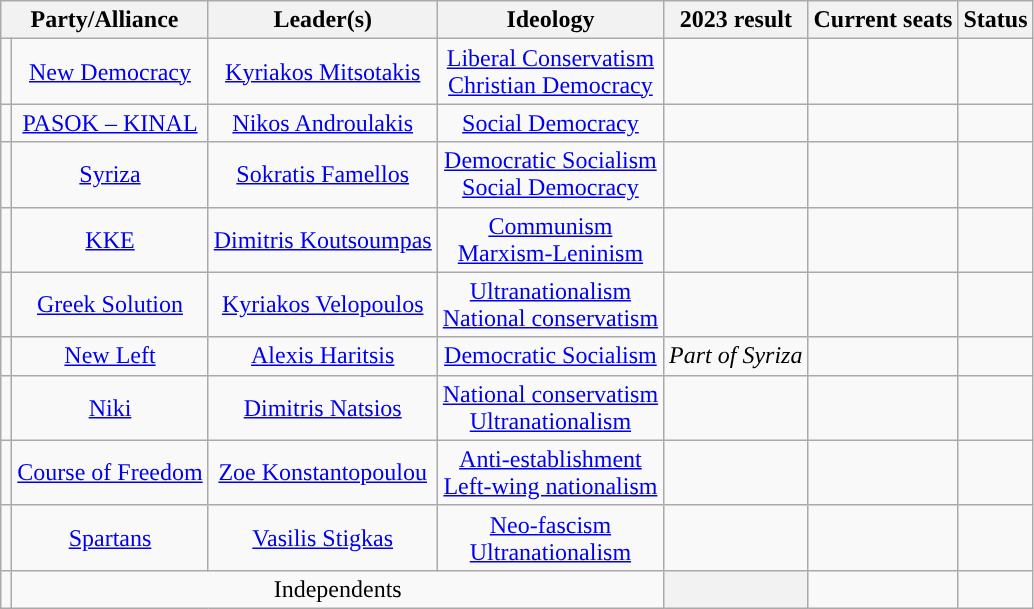<table class="wikitable" style="text-align:center">
<tr>
<th colspan="2">Party/Alliance</th>
<th>Leader(s)</th>
<th>Ideology</th>
<th>2023 result</th>
<th>Current seats</th>
<th>Status</th>
</tr>
<tr>
<td style="background:"></td>
<td><a href='#'>New Democracy</a></td>
<td><a href='#'>Kyriakos Mitsotakis</a></td>
<td><a href='#'>Liberal Conservatism</a><div><a href='#'>Christian Democracy</a></div></td>
<td></td>
<td></td>
<td></td>
</tr>
<tr>
<td style="background:"></td>
<td><a href='#'>PASOK – KINAL</a></td>
<td><a href='#'>Nikos Androulakis</a></td>
<td><a href='#'>Social Democracy</a></td>
<td></td>
<td></td>
<td></td>
</tr>
<tr>
<td style="background:"></td>
<td><a href='#'>Syriza</a></td>
<td><a href='#'>Sokratis Famellos</a></td>
<td><a href='#'>Democratic Socialism</a><div><a href='#'>Social Democracy</a></div></td>
<td></td>
<td></td>
<td></td>
</tr>
<tr>
<td style="background:"></td>
<td><a href='#'>KKE</a></td>
<td><a href='#'>Dimitris Koutsoumpas</a></td>
<td><a href='#'>Communism</a><div><a href='#'>Marxism-Leninism</a></div></td>
<td></td>
<td></td>
<td></td>
</tr>
<tr>
<td style="background:"></td>
<td><a href='#'>Greek Solution</a></td>
<td><a href='#'>Kyriakos Velopoulos</a></td>
<td><a href='#'>Ultranationalism</a><div><a href='#'>National conservatism</a></div></td>
<td></td>
<td></td>
<td></td>
</tr>
<tr>
<td style="background:"></td>
<td><a href='#'>New Left</a></td>
<td><a href='#'>Alexis Haritsis</a></td>
<td><a href='#'>Democratic Socialism</a></td>
<td><em>Part of Syriza</em></td>
<td></td>
<td></td>
</tr>
<tr>
<td style="background:"></td>
<td><a href='#'>Niki</a></td>
<td><a href='#'>Dimitris Natsios</a></td>
<td><a href='#'>National conservatism</a><div><a href='#'>Ultranationalism</a></div></td>
<td></td>
<td></td>
<td></td>
</tr>
<tr>
<td style="background:"></td>
<td><a href='#'>Course of Freedom</a></td>
<td><a href='#'>Zoe Konstantopoulou</a></td>
<td><a href='#'>Anti-establishment</a><div><a href='#'>Left-wing nationalism</a></div></td>
<td></td>
<td></td>
<td></td>
</tr>
<tr>
<td style="background:"></td>
<td><a href='#'>Spartans</a></td>
<td><a href='#'>Vasilis Stigkas</a></td>
<td><a href='#'>Neo-fascism</a><div><a href='#'>Ultranationalism</a></div></td>
<td></td>
<td></td>
<td></td>
</tr>
<tr>
<td style="background:"></td>
<td colspan=3>Independents</td>
<th></th>
<td></td>
<td></td>
</tr>
</table>
